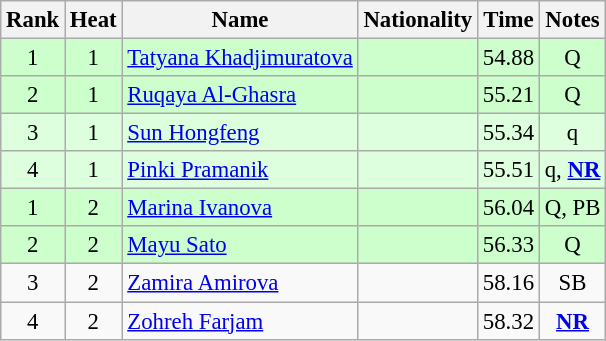<table class="wikitable sortable" style="text-align:center;font-size:95%">
<tr>
<th>Rank</th>
<th>Heat</th>
<th>Name</th>
<th>Nationality</th>
<th>Time</th>
<th>Notes</th>
</tr>
<tr style="background-color:#ccffcc;">
<td>1</td>
<td>1</td>
<td style="text-align:left;"><a href='#'>Tatyana Khadjimuratova</a></td>
<td style="text-align:left;"></td>
<td>54.88</td>
<td>Q</td>
</tr>
<tr style="background-color:#ccffcc;">
<td>2</td>
<td>1</td>
<td style="text-align:left;"><a href='#'>Ruqaya Al-Ghasra</a></td>
<td style="text-align:left;"></td>
<td>55.21</td>
<td>Q</td>
</tr>
<tr style="background-color:#ddffdd;">
<td>3</td>
<td>1</td>
<td style="text-align:left;"><a href='#'>Sun Hongfeng</a></td>
<td style="text-align:left;"></td>
<td>55.34</td>
<td>q</td>
</tr>
<tr style="background-color:#ddffdd;">
<td>4</td>
<td>1</td>
<td style="text-align:left;"><a href='#'>Pinki Pramanik</a></td>
<td style="text-align:left;"></td>
<td>55.51</td>
<td>q, <strong><a href='#'>NR</a></strong></td>
</tr>
<tr style="background-color:#ccffcc;">
<td>1</td>
<td>2</td>
<td style="text-align:left;"><a href='#'>Marina Ivanova</a></td>
<td style="text-align:left;"></td>
<td>56.04</td>
<td>Q, PB</td>
</tr>
<tr style="background-color:#ccffcc;">
<td>2</td>
<td>2</td>
<td style="text-align:left;"><a href='#'>Mayu Sato</a></td>
<td style="text-align:left;"></td>
<td>56.33</td>
<td>Q</td>
</tr>
<tr>
<td>3</td>
<td>2</td>
<td style="text-align:left;"><a href='#'>Zamira Amirova</a></td>
<td style="text-align:left;"></td>
<td>58.16</td>
<td>SB</td>
</tr>
<tr>
<td>4</td>
<td>2</td>
<td style="text-align:left;"><a href='#'>Zohreh Farjam</a></td>
<td style="text-align:left;"></td>
<td>58.32</td>
<td><strong><a href='#'>NR</a></strong></td>
</tr>
</table>
